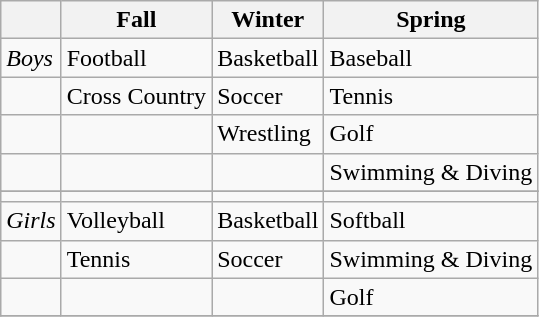<table class="wikitable">
<tr>
<th></th>
<th>Fall</th>
<th>Winter</th>
<th>Spring</th>
</tr>
<tr>
<td><em>Boys</em></td>
<td>Football</td>
<td>Basketball</td>
<td>Baseball</td>
</tr>
<tr>
<td></td>
<td>Cross Country</td>
<td>Soccer</td>
<td>Tennis</td>
</tr>
<tr>
<td></td>
<td></td>
<td>Wrestling</td>
<td>Golf</td>
</tr>
<tr>
<td></td>
<td></td>
<td></td>
<td>Swimming & Diving</td>
</tr>
<tr>
</tr>
<tr>
</tr>
<tr>
</tr>
<tr>
<td></td>
<td></td>
<td></td>
<td></td>
</tr>
<tr>
<td><em>Girls</em></td>
<td>Volleyball</td>
<td>Basketball</td>
<td>Softball</td>
</tr>
<tr>
<td></td>
<td>Tennis</td>
<td>Soccer</td>
<td>Swimming & Diving</td>
</tr>
<tr>
<td></td>
<td></td>
<td></td>
<td>Golf</td>
</tr>
<tr>
</tr>
</table>
